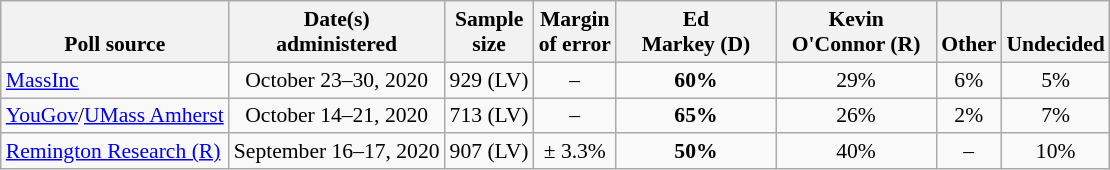<table class="wikitable" style="font-size:90%;text-align:center;">
<tr valign=bottom>
<th>Poll source</th>
<th>Date(s)<br>administered</th>
<th>Sample<br>size</th>
<th>Margin<br>of error</th>
<th style="width:100px;">Ed<br>Markey (D)</th>
<th style="width:100px;">Kevin<br>O'Connor (R)</th>
<th>Other</th>
<th>Undecided</th>
</tr>
<tr>
<td style="text-align:left;"><a href='#'>MassInc</a></td>
<td>October 23–30, 2020</td>
<td>929 (LV)</td>
<td>–</td>
<td><strong>60%</strong></td>
<td>29%</td>
<td>6%</td>
<td>5%</td>
</tr>
<tr>
<td style="text-align:left;"><a href='#'>YouGov</a>/<a href='#'>UMass Amherst</a></td>
<td>October 14–21, 2020</td>
<td>713 (LV)</td>
<td>–</td>
<td><strong>65%</strong></td>
<td>26%</td>
<td>2%</td>
<td>7%</td>
</tr>
<tr>
<td style="text-align:left;"><a href='#'>Remington Research (R)</a></td>
<td>September 16–17, 2020</td>
<td>907 (LV)</td>
<td>± 3.3%</td>
<td><strong>50%</strong></td>
<td>40%</td>
<td>–</td>
<td>10%</td>
</tr>
</table>
